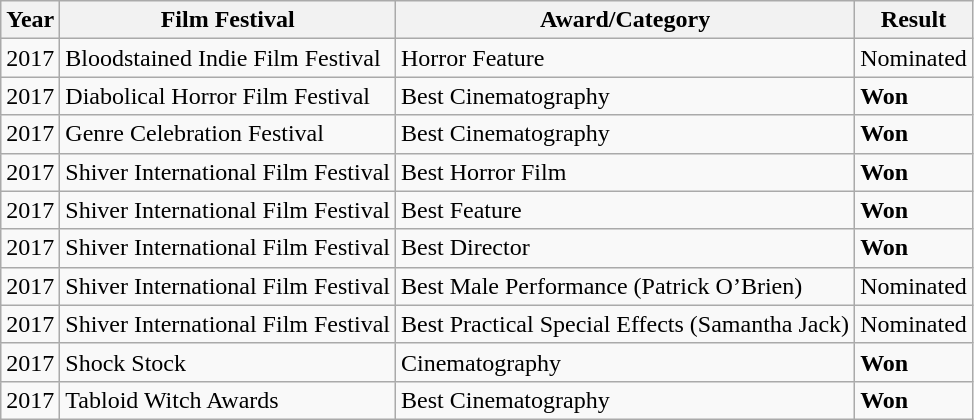<table class="wikitable sortable plainrowheaders">
<tr>
<th>Year</th>
<th>Film Festival</th>
<th>Award/Category</th>
<th>Result</th>
</tr>
<tr>
<td>2017</td>
<td>Bloodstained Indie Film Festival</td>
<td>Horror Feature</td>
<td>Nominated</td>
</tr>
<tr>
<td>2017</td>
<td>Diabolical Horror Film Festival</td>
<td>Best Cinematography</td>
<td><strong>Won</strong></td>
</tr>
<tr>
<td>2017</td>
<td>Genre Celebration Festival</td>
<td>Best Cinematography</td>
<td><strong>Won</strong></td>
</tr>
<tr>
<td>2017</td>
<td>Shiver International Film Festival</td>
<td>Best Horror Film</td>
<td><strong>Won</strong></td>
</tr>
<tr>
<td>2017</td>
<td>Shiver International Film Festival</td>
<td>Best Feature</td>
<td><strong>Won</strong></td>
</tr>
<tr>
<td>2017</td>
<td>Shiver International Film Festival</td>
<td>Best Director</td>
<td><strong>Won</strong></td>
</tr>
<tr>
<td>2017</td>
<td>Shiver International Film Festival</td>
<td>Best Male Performance (Patrick O’Brien)</td>
<td>Nominated</td>
</tr>
<tr>
<td>2017</td>
<td>Shiver International Film Festival</td>
<td>Best Practical Special Effects (Samantha Jack)</td>
<td>Nominated</td>
</tr>
<tr>
<td>2017</td>
<td>Shock Stock</td>
<td>Cinematography</td>
<td><strong>Won</strong></td>
</tr>
<tr>
<td>2017</td>
<td>Tabloid Witch Awards</td>
<td>Best Cinematography</td>
<td><strong>Won</strong></td>
</tr>
</table>
